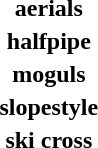<table>
<tr>
<th scope="row">aerials<br></th>
<td></td>
<td></td>
<td></td>
</tr>
<tr>
<th scope="row">halfpipe<br></th>
<td></td>
<td></td>
<td></td>
</tr>
<tr>
<th scope="row">moguls<br></th>
<td></td>
<td></td>
<td></td>
</tr>
<tr>
<th scope="row">slopestyle<br></th>
<td></td>
<td></td>
<td></td>
</tr>
<tr>
<th scope="row">ski cross<br></th>
<td></td>
<td></td>
<td></td>
</tr>
</table>
